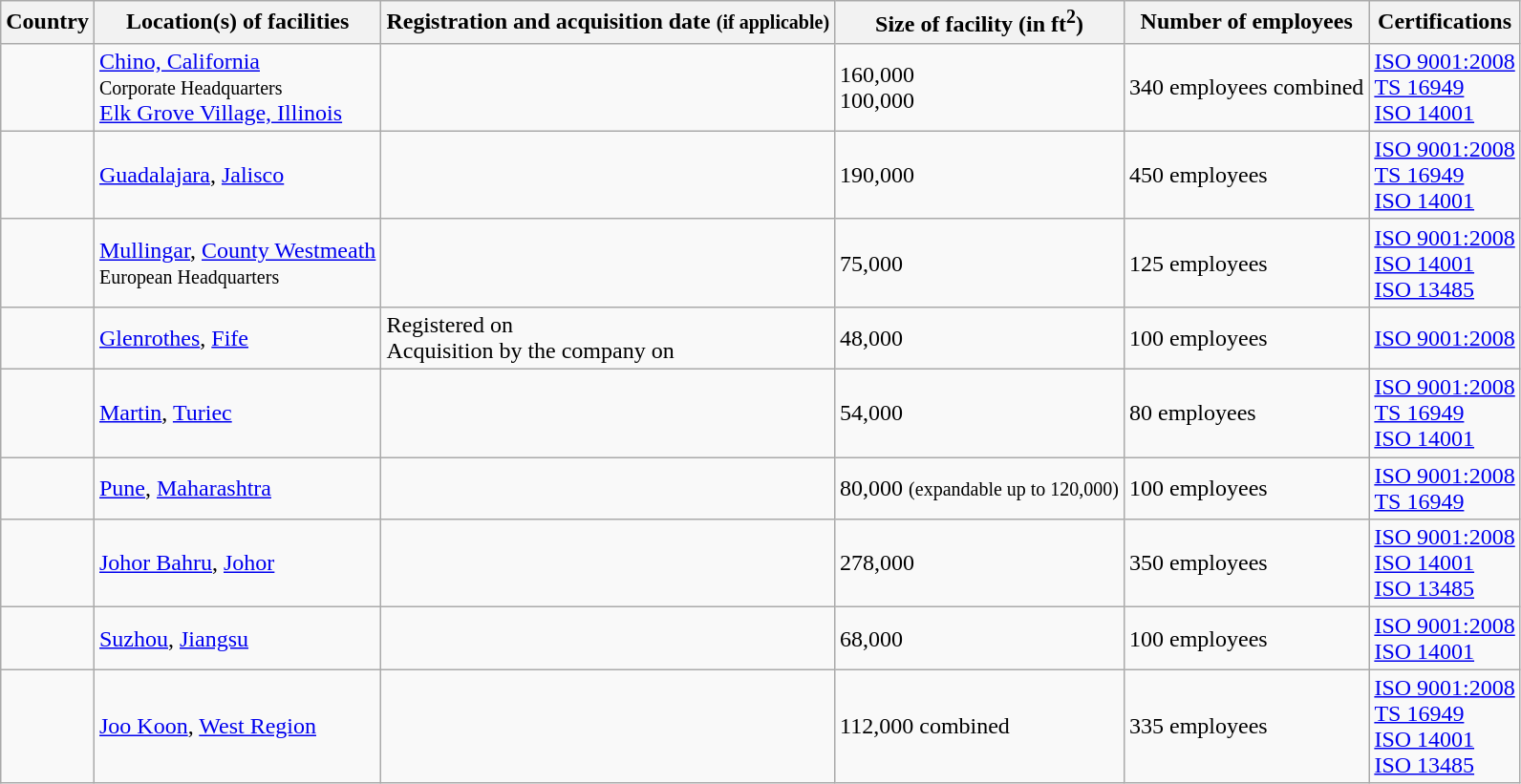<table class="wikitable sortable mw-collapsible">
<tr>
<th>Country</th>
<th>Location(s) of facilities</th>
<th>Registration and acquisition date <small>(if applicable)</small></th>
<th>Size of facility (in ft<sup>2</sup>)</th>
<th>Number of employees</th>
<th>Certifications</th>
</tr>
<tr>
<td></td>
<td><a href='#'>Chino, California</a><br><small>Corporate Headquarters</small><br><a href='#'>Elk Grove Village, Illinois</a></td>
<td></td>
<td>160,000<br>100,000</td>
<td>340 employees combined</td>
<td><a href='#'>ISO 9001:2008</a><br><a href='#'>TS 16949</a><br><a href='#'>ISO 14001</a></td>
</tr>
<tr>
<td></td>
<td><a href='#'>Guadalajara</a>, <a href='#'>Jalisco</a></td>
<td></td>
<td>190,000</td>
<td>450 employees</td>
<td><a href='#'>ISO 9001:2008</a><br><a href='#'>TS 16949</a><br><a href='#'>ISO 14001</a></td>
</tr>
<tr>
<td></td>
<td><a href='#'>Mullingar</a>, <a href='#'>County Westmeath</a><br><small>European Headquarters</small></td>
<td></td>
<td>75,000</td>
<td>125 employees</td>
<td><a href='#'>ISO 9001:2008</a><br><a href='#'>ISO 14001</a><br><a href='#'>ISO 13485</a></td>
</tr>
<tr>
<td></td>
<td><a href='#'>Glenrothes</a>, <a href='#'>Fife</a></td>
<td>Registered on <br>Acquisition by the company on </td>
<td>48,000</td>
<td>100 employees</td>
<td><a href='#'>ISO 9001:2008</a></td>
</tr>
<tr>
<td></td>
<td><a href='#'>Martin</a>, <a href='#'>Turiec</a></td>
<td></td>
<td>54,000</td>
<td>80 employees</td>
<td><a href='#'>ISO 9001:2008</a><br><a href='#'>TS 16949</a><br><a href='#'>ISO 14001</a></td>
</tr>
<tr>
<td></td>
<td><a href='#'>Pune</a>, <a href='#'>Maharashtra</a></td>
<td></td>
<td>80,000 <small>(expandable up to 120,000)</small></td>
<td>100 employees</td>
<td><a href='#'>ISO 9001:2008</a><br><a href='#'>TS 16949</a></td>
</tr>
<tr>
<td></td>
<td><a href='#'>Johor Bahru</a>, <a href='#'>Johor</a></td>
<td></td>
<td>278,000</td>
<td>350 employees</td>
<td><a href='#'>ISO 9001:2008</a><br><a href='#'>ISO 14001</a><br><a href='#'>ISO 13485</a></td>
</tr>
<tr>
<td></td>
<td><a href='#'>Suzhou</a>, <a href='#'>Jiangsu</a></td>
<td></td>
<td>68,000</td>
<td>100 employees</td>
<td><a href='#'>ISO 9001:2008</a><br><a href='#'>ISO 14001</a></td>
</tr>
<tr>
<td></td>
<td><a href='#'>Joo Koon</a>, <a href='#'>West Region</a></td>
<td></td>
<td>112,000 combined</td>
<td>335 employees</td>
<td><a href='#'>ISO 9001:2008</a><br><a href='#'>TS 16949</a><br><a href='#'>ISO 14001</a><br><a href='#'>ISO 13485</a></td>
</tr>
</table>
